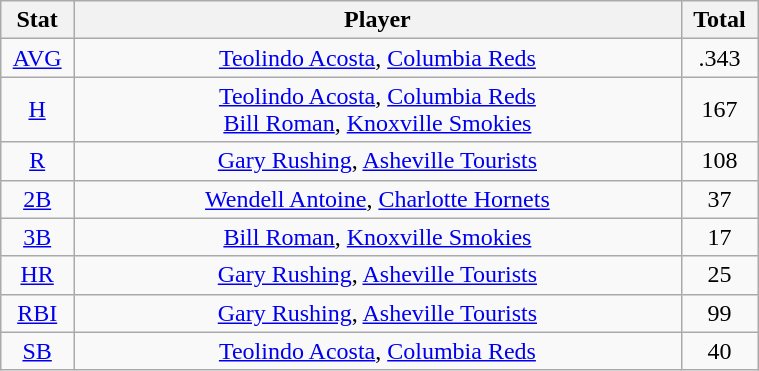<table class="wikitable" width="40%" style="text-align:center;">
<tr>
<th width="5%">Stat</th>
<th width="60%">Player</th>
<th width="5%">Total</th>
</tr>
<tr>
<td><a href='#'>AVG</a></td>
<td><a href='#'>Teolindo Acosta</a>, <a href='#'>Columbia Reds</a></td>
<td>.343</td>
</tr>
<tr>
<td><a href='#'>H</a></td>
<td><a href='#'>Teolindo Acosta</a>, <a href='#'>Columbia Reds</a> <br> <a href='#'>Bill Roman</a>, <a href='#'>Knoxville Smokies</a></td>
<td>167</td>
</tr>
<tr>
<td><a href='#'>R</a></td>
<td><a href='#'>Gary Rushing</a>, <a href='#'>Asheville Tourists</a></td>
<td>108</td>
</tr>
<tr>
<td><a href='#'>2B</a></td>
<td><a href='#'>Wendell Antoine</a>, <a href='#'>Charlotte Hornets</a></td>
<td>37</td>
</tr>
<tr>
<td><a href='#'>3B</a></td>
<td><a href='#'>Bill Roman</a>, <a href='#'>Knoxville Smokies</a></td>
<td>17</td>
</tr>
<tr>
<td><a href='#'>HR</a></td>
<td><a href='#'>Gary Rushing</a>, <a href='#'>Asheville Tourists</a></td>
<td>25</td>
</tr>
<tr>
<td><a href='#'>RBI</a></td>
<td><a href='#'>Gary Rushing</a>, <a href='#'>Asheville Tourists</a></td>
<td>99</td>
</tr>
<tr>
<td><a href='#'>SB</a></td>
<td><a href='#'>Teolindo Acosta</a>, <a href='#'>Columbia Reds</a></td>
<td>40</td>
</tr>
</table>
